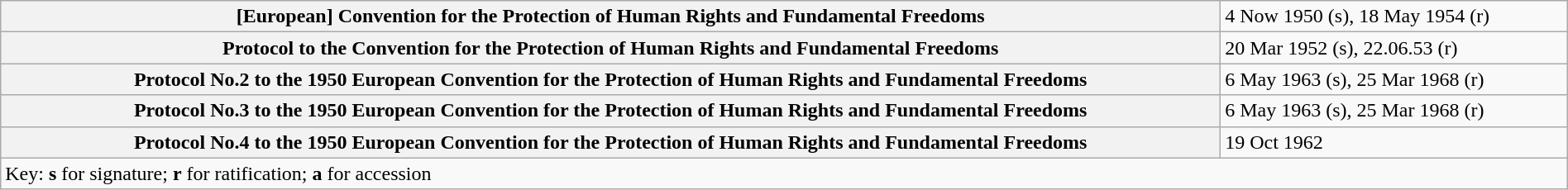<table class="wikitable plainrowheaders mw-collapsible mw-collapsed" style="width:100%">
<tr>
<th scope=row>[European] Convention for the Protection of Human Rights and Fundamental Freedoms</th>
<td>4 Now 1950 (s), 18 May 1954 (r)</td>
</tr>
<tr>
<th scope=row>Protocol to the Convention for the Protection of Human Rights and Fundamental Freedoms</th>
<td>20 Mar 1952 (s), 22.06.53 (r)</td>
</tr>
<tr>
<th scope=row>Protocol No.2 to the 1950 European Convention for the Protection of Human Rights and Fundamental Freedoms</th>
<td>6 May 1963 (s), 25 Mar 1968 (r)</td>
</tr>
<tr>
<th scope=row>Protocol No.3 to the 1950 European Convention for the Protection of Human Rights and Fundamental Freedoms</th>
<td>6 May 1963 (s), 25 Mar 1968 (r)</td>
</tr>
<tr>
<th scope=row>Protocol No.4 to the 1950 European Convention for the Protection of Human Rights and Fundamental Freedoms</th>
<td>19 Oct 1962</td>
</tr>
<tr>
<td colspan=2>Key: <strong>s</strong> for signature; <strong>r</strong> for ratification; <strong>a</strong> for accession</td>
</tr>
</table>
